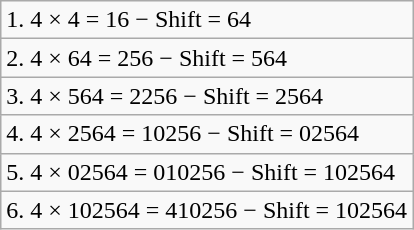<table class="wikitable">
<tr>
<td>1. 4 × 4 = 16 − Shift = 64</td>
</tr>
<tr>
<td>2. 4 × 64 = 256 − Shift = 564</td>
</tr>
<tr>
<td>3. 4 × 564 = 2256 − Shift = 2564</td>
</tr>
<tr>
<td>4. 4 × 2564 = 10256 − Shift = 02564</td>
</tr>
<tr>
<td>5. 4 × 02564 = 010256 − Shift = 102564</td>
</tr>
<tr>
<td>6. 4 × 102564 = 410256 − Shift = 102564</td>
</tr>
</table>
